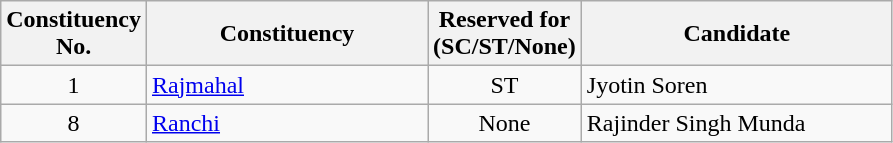<table class= "wikitable sortable">
<tr>
<th>Constituency <br> No.</th>
<th style="width:180px;">Constituency</th>
<th>Reserved for <br> (SC/ST/None)</th>
<th style="width:200px;">Candidate </th>
</tr>
<tr>
<td style="text-align:center;">1</td>
<td><a href='#'>Rajmahal</a></td>
<td style="text-align:center;">ST</td>
<td>Jyotin Soren</td>
</tr>
<tr>
<td style="text-align:center;">8</td>
<td><a href='#'>Ranchi</a></td>
<td style="text-align:center;">None</td>
<td>Rajinder Singh Munda</td>
</tr>
</table>
